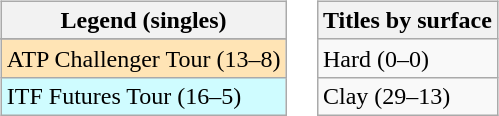<table>
<tr valign=top>
<td><br><table class=wikitable>
<tr>
<th>Legend (singles)</th>
</tr>
<tr bgcolor=e5d1cb>
</tr>
<tr bgcolor=moccasin>
<td>ATP Challenger Tour (13–8)</td>
</tr>
<tr bgcolor=cffcff>
<td>ITF Futures Tour (16–5)</td>
</tr>
</table>
</td>
<td><br><table class=wikitable>
<tr>
<th>Titles by surface</th>
</tr>
<tr>
<td>Hard (0–0)</td>
</tr>
<tr>
<td>Clay (29–13)</td>
</tr>
</table>
</td>
</tr>
</table>
